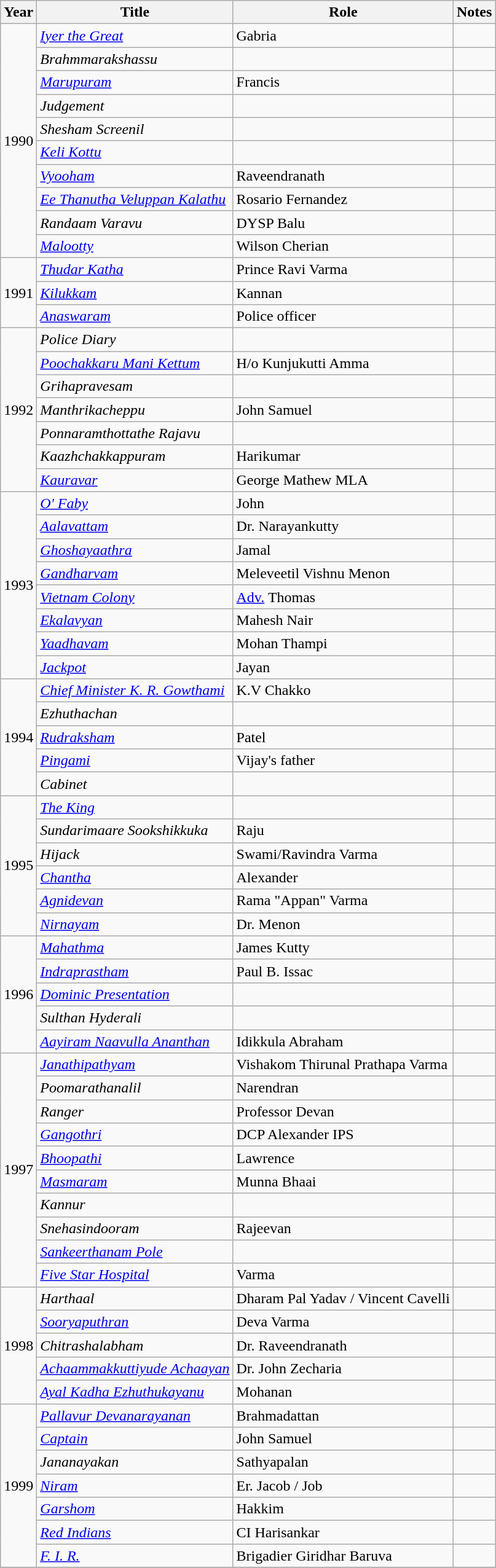<table class="wikitable sortable">
<tr>
<th>Year</th>
<th>Title</th>
<th>Role</th>
<th class="unsortable">Notes</th>
</tr>
<tr>
<td rowspan=10>1990</td>
<td><em><a href='#'>Iyer the Great</a></em></td>
<td>Gabria</td>
<td></td>
</tr>
<tr>
<td><em>Brahmmarakshassu</em></td>
<td></td>
<td></td>
</tr>
<tr>
<td><em><a href='#'>Marupuram</a></em></td>
<td>Francis</td>
<td></td>
</tr>
<tr>
<td><em>Judgement</em></td>
<td></td>
<td></td>
</tr>
<tr>
<td><em>Shesham Screenil</em></td>
<td></td>
<td></td>
</tr>
<tr>
<td><em><a href='#'>Keli Kottu</a></em></td>
<td></td>
<td></td>
</tr>
<tr>
<td><em><a href='#'>Vyooham</a></em></td>
<td>Raveendranath</td>
<td></td>
</tr>
<tr>
<td><em><a href='#'>Ee Thanutha Veluppan Kalathu</a></em></td>
<td>Rosario Fernandez</td>
<td></td>
</tr>
<tr>
<td><em>Randaam Varavu</em></td>
<td>DYSP Balu</td>
<td></td>
</tr>
<tr>
<td><em><a href='#'>Malootty</a></em></td>
<td>Wilson Cherian</td>
<td></td>
</tr>
<tr>
<td rowspan=3>1991</td>
<td><em><a href='#'>Thudar Katha</a></em></td>
<td>Prince Ravi Varma</td>
<td></td>
</tr>
<tr>
<td><em><a href='#'>Kilukkam</a></em></td>
<td>Kannan</td>
<td></td>
</tr>
<tr>
<td><em><a href='#'>Anaswaram</a></em></td>
<td>Police officer</td>
<td></td>
</tr>
<tr>
<td rowspan=7>1992</td>
<td><em>Police Diary</em></td>
<td></td>
<td></td>
</tr>
<tr>
<td><em><a href='#'>Poochakkaru Mani Kettum</a></em></td>
<td>H/o Kunjukutti Amma</td>
<td></td>
</tr>
<tr>
<td><em>Grihapravesam</em></td>
<td></td>
<td></td>
</tr>
<tr>
<td><em>Manthrikacheppu</em></td>
<td>John Samuel</td>
<td></td>
</tr>
<tr>
<td><em>Ponnaramthottathe Rajavu</em></td>
<td></td>
<td></td>
</tr>
<tr>
<td><em>Kaazhchakkappuram</em></td>
<td>Harikumar</td>
<td></td>
</tr>
<tr>
<td><em><a href='#'>Kauravar</a></em></td>
<td>George Mathew MLA</td>
<td></td>
</tr>
<tr>
<td rowspan=8>1993</td>
<td><em><a href='#'>O' Faby</a></em></td>
<td>John</td>
<td></td>
</tr>
<tr>
<td><em><a href='#'>Aalavattam</a></em></td>
<td>Dr. Narayankutty</td>
<td></td>
</tr>
<tr>
<td><em><a href='#'>Ghoshayaathra</a></em></td>
<td>Jamal</td>
<td></td>
</tr>
<tr>
<td><em><a href='#'>Gandharvam</a></em></td>
<td>Meleveetil Vishnu Menon</td>
<td></td>
</tr>
<tr>
<td><em><a href='#'>Vietnam Colony</a></em></td>
<td><a href='#'>Adv.</a> Thomas</td>
<td></td>
</tr>
<tr>
<td><em><a href='#'>Ekalavyan</a></em></td>
<td>Mahesh Nair</td>
<td></td>
</tr>
<tr>
<td><em><a href='#'>Yaadhavam</a></em></td>
<td>Mohan Thampi</td>
<td></td>
</tr>
<tr>
<td><em><a href='#'>Jackpot</a></em></td>
<td>Jayan</td>
<td></td>
</tr>
<tr>
<td rowspan=5>1994</td>
<td><em><a href='#'>Chief Minister K. R. Gowthami</a></em></td>
<td>K.V Chakko</td>
<td></td>
</tr>
<tr>
<td><em>Ezhuthachan</em></td>
<td></td>
<td></td>
</tr>
<tr>
<td><em><a href='#'>Rudraksham</a></em></td>
<td>Patel</td>
<td></td>
</tr>
<tr>
<td><em><a href='#'>Pingami</a></em></td>
<td>Vijay's father</td>
<td></td>
</tr>
<tr>
<td><em>Cabinet</em></td>
<td></td>
<td></td>
</tr>
<tr>
<td rowspan=6>1995</td>
<td><em><a href='#'>The King</a></em></td>
<td></td>
<td></td>
</tr>
<tr>
<td><em>Sundarimaare Sookshikkuka</em></td>
<td>Raju</td>
<td></td>
</tr>
<tr>
<td><em>Hijack</em></td>
<td>Swami/Ravindra Varma</td>
<td></td>
</tr>
<tr>
<td><em><a href='#'>Chantha</a></em></td>
<td>Alexander</td>
<td></td>
</tr>
<tr>
<td><em><a href='#'>Agnidevan</a></em></td>
<td>Rama "Appan" Varma</td>
<td></td>
</tr>
<tr>
<td><em><a href='#'>Nirnayam</a></em></td>
<td>Dr. Menon</td>
<td></td>
</tr>
<tr>
<td rowspan=5>1996</td>
<td><em><a href='#'>Mahathma</a></em></td>
<td>James Kutty</td>
<td></td>
</tr>
<tr>
<td><em><a href='#'>Indraprastham</a></em></td>
<td>Paul B. Issac</td>
<td></td>
</tr>
<tr>
<td><em><a href='#'>Dominic Presentation</a></em></td>
<td></td>
<td></td>
</tr>
<tr>
<td><em>Sulthan Hyderali</em></td>
<td></td>
<td></td>
</tr>
<tr>
<td><em><a href='#'>Aayiram Naavulla Ananthan</a></em></td>
<td>Idikkula Abraham</td>
<td></td>
</tr>
<tr>
<td rowspan=10>1997</td>
<td><em><a href='#'>Janathipathyam</a></em></td>
<td>Vishakom Thirunal Prathapa Varma</td>
<td></td>
</tr>
<tr>
<td><em>Poomarathanalil</em></td>
<td>Narendran</td>
<td></td>
</tr>
<tr>
<td><em>Ranger</em></td>
<td>Professor Devan</td>
<td></td>
</tr>
<tr>
<td><em><a href='#'>Gangothri</a></em></td>
<td>DCP Alexander IPS</td>
<td></td>
</tr>
<tr>
<td><em><a href='#'>Bhoopathi</a></em></td>
<td>Lawrence</td>
<td></td>
</tr>
<tr>
<td><em><a href='#'>Masmaram</a></em></td>
<td>Munna Bhaai</td>
<td></td>
</tr>
<tr>
<td><em>Kannur</em></td>
<td></td>
<td></td>
</tr>
<tr>
<td><em>Snehasindooram</em></td>
<td>Rajeevan</td>
<td></td>
</tr>
<tr>
<td><em><a href='#'>Sankeerthanam Pole</a></em></td>
<td></td>
<td></td>
</tr>
<tr>
<td><em><a href='#'>Five Star Hospital</a></em></td>
<td>Varma</td>
<td></td>
</tr>
<tr>
<td rowspan=5>1998</td>
<td><em>Harthaal</em></td>
<td>Dharam Pal Yadav / Vincent Cavelli</td>
<td></td>
</tr>
<tr>
<td><em><a href='#'>Sooryaputhran</a></em></td>
<td>Deva Varma</td>
<td></td>
</tr>
<tr>
<td><em>Chitrashalabham</em></td>
<td>Dr. Raveendranath</td>
<td></td>
</tr>
<tr>
<td><em><a href='#'>Achaammakkuttiyude Achaayan</a></em></td>
<td>Dr. John Zecharia</td>
<td></td>
</tr>
<tr>
<td><em><a href='#'>Ayal Kadha Ezhuthukayanu</a></em></td>
<td>Mohanan</td>
<td></td>
</tr>
<tr>
<td rowspan=7>1999</td>
<td><em><a href='#'>Pallavur Devanarayanan</a></em></td>
<td>Brahmadattan</td>
<td></td>
</tr>
<tr>
<td><em><a href='#'>Captain</a></em></td>
<td>John Samuel</td>
<td></td>
</tr>
<tr>
<td><em>Jananayakan</em></td>
<td>Sathyapalan</td>
<td></td>
</tr>
<tr>
<td><em><a href='#'>Niram</a></em></td>
<td>Er. Jacob / Job</td>
<td></td>
</tr>
<tr>
<td><em><a href='#'>Garshom</a></em></td>
<td>Hakkim</td>
<td></td>
</tr>
<tr>
<td><em><a href='#'>Red Indians</a></em></td>
<td>CI Harisankar</td>
<td></td>
</tr>
<tr>
<td><em><a href='#'>F. I. R.</a></em></td>
<td>Brigadier Giridhar Baruva</td>
<td></td>
</tr>
<tr>
</tr>
</table>
